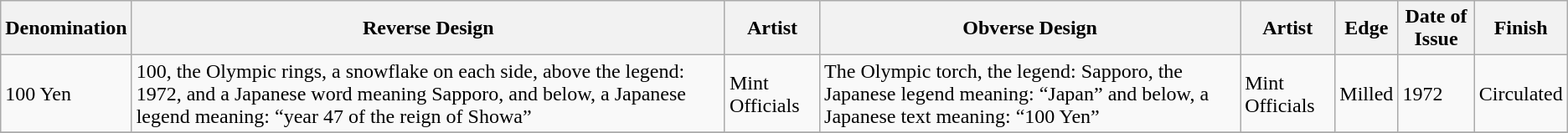<table class="wikitable">
<tr>
<th>Denomination</th>
<th>Reverse Design</th>
<th>Artist</th>
<th>Obverse Design</th>
<th>Artist</th>
<th>Edge</th>
<th>Date of Issue</th>
<th>Finish</th>
</tr>
<tr>
<td>100 Yen</td>
<td>100, the Olympic rings, a snowflake on each side, above the legend: 1972, and a Japanese word meaning Sapporo, and below, a Japanese legend meaning: “year 47 of the reign of Showa”</td>
<td>Mint Officials</td>
<td>The Olympic torch, the legend: Sapporo, the Japanese legend meaning: “Japan” and below, a Japanese text meaning: “100 Yen”</td>
<td>Mint Officials</td>
<td>Milled</td>
<td>1972</td>
<td>Circulated</td>
</tr>
<tr>
</tr>
</table>
